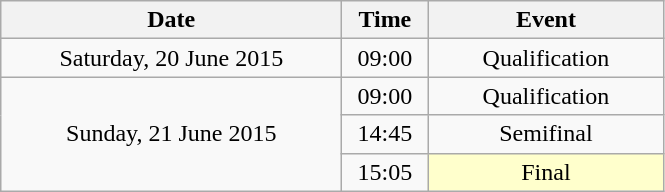<table class = "wikitable" style="text-align:center;">
<tr>
<th width=220>Date</th>
<th width=50>Time</th>
<th width=150>Event</th>
</tr>
<tr>
<td>Saturday, 20 June 2015</td>
<td>09:00</td>
<td>Qualification</td>
</tr>
<tr>
<td rowspan=3>Sunday, 21 June 2015</td>
<td>09:00</td>
<td>Qualification</td>
</tr>
<tr>
<td>14:45</td>
<td>Semifinal</td>
</tr>
<tr>
<td>15:05</td>
<td bgcolor=ffffcc>Final</td>
</tr>
</table>
